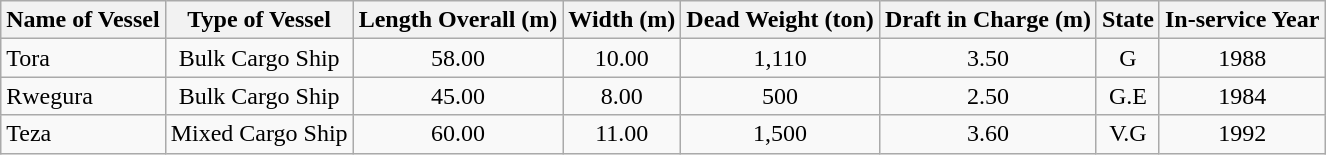<table class="wikitable sortable" style="text-align: center;">
<tr>
<th style="text-align:left;">Name of Vessel</th>
<th>Type of Vessel</th>
<th>Length Overall (m)</th>
<th>Width (m)</th>
<th>Dead Weight (ton)</th>
<th>Draft in Charge (m)</th>
<th>State</th>
<th>In-service Year</th>
</tr>
<tr>
<td style="text-align:left;">Tora</td>
<td>Bulk Cargo Ship</td>
<td>58.00</td>
<td>10.00</td>
<td>1,110</td>
<td>3.50</td>
<td>G</td>
<td>1988</td>
</tr>
<tr>
<td style="text-align:left;">Rwegura</td>
<td>Bulk Cargo Ship</td>
<td>45.00</td>
<td>8.00</td>
<td>500</td>
<td>2.50</td>
<td>G.E</td>
<td>1984</td>
</tr>
<tr>
<td style="text-align:left;">Teza</td>
<td>Mixed Cargo Ship</td>
<td>60.00</td>
<td>11.00</td>
<td>1,500</td>
<td>3.60</td>
<td>V.G</td>
<td>1992</td>
</tr>
</table>
